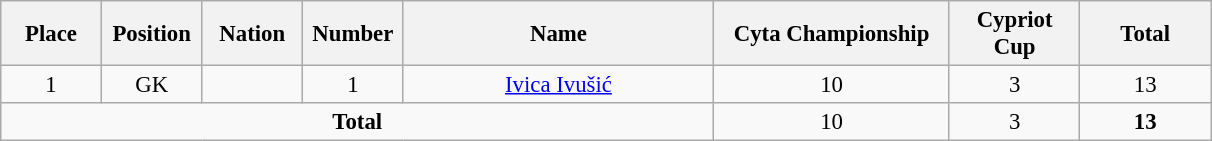<table class="wikitable" style="font-size: 95%; text-align: center;">
<tr>
<th width=60>Place</th>
<th width=60>Position</th>
<th width=60>Nation</th>
<th width=60>Number</th>
<th width=200>Name</th>
<th width=150>Cyta Championship</th>
<th width=80>Cypriot Cup</th>
<th width=80><strong>Total</strong></th>
</tr>
<tr>
<td>1</td>
<td>GK</td>
<td></td>
<td>1</td>
<td><a href='#'>Ivica Ivušić</a></td>
<td>10</td>
<td>3</td>
<td>13</td>
</tr>
<tr>
<td colspan="5"><strong>Total</strong></td>
<td>10</td>
<td>3</td>
<td><strong>13</strong></td>
</tr>
</table>
